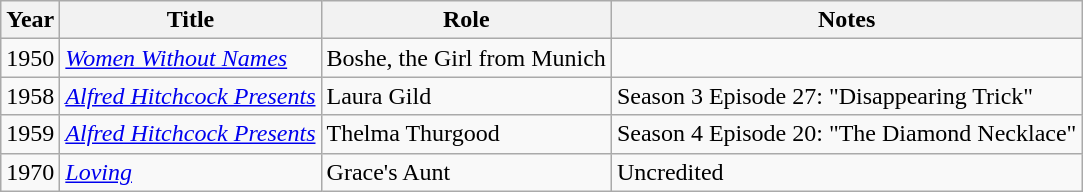<table class="wikitable">
<tr>
<th>Year</th>
<th>Title</th>
<th>Role</th>
<th>Notes</th>
</tr>
<tr>
<td>1950</td>
<td><em><a href='#'>Women Without Names</a></em></td>
<td>Boshe, the Girl from Munich</td>
<td></td>
</tr>
<tr>
<td>1958</td>
<td><em><a href='#'>Alfred Hitchcock Presents</a></em></td>
<td>Laura Gild</td>
<td>Season 3 Episode 27: "Disappearing Trick"</td>
</tr>
<tr>
<td>1959</td>
<td><em><a href='#'>Alfred Hitchcock Presents</a></em></td>
<td>Thelma Thurgood</td>
<td>Season 4 Episode 20: "The Diamond Necklace"</td>
</tr>
<tr>
<td>1970</td>
<td><em><a href='#'>Loving</a></em></td>
<td>Grace's Aunt</td>
<td>Uncredited</td>
</tr>
</table>
